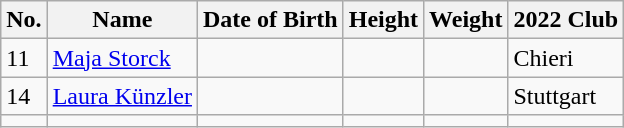<table class="wikitable">
<tr>
<th>No.</th>
<th>Name</th>
<th>Date of Birth</th>
<th>Height</th>
<th>Weight</th>
<th>2022 Club</th>
</tr>
<tr>
<td>11</td>
<td><a href='#'>Maja Storck</a></td>
<td></td>
<td></td>
<td></td>
<td>Chieri</td>
</tr>
<tr>
<td>14</td>
<td><a href='#'>Laura Künzler</a></td>
<td></td>
<td></td>
<td></td>
<td>Stuttgart</td>
</tr>
<tr>
<td></td>
<td></td>
<td></td>
<td></td>
<td></td>
<td></td>
</tr>
</table>
